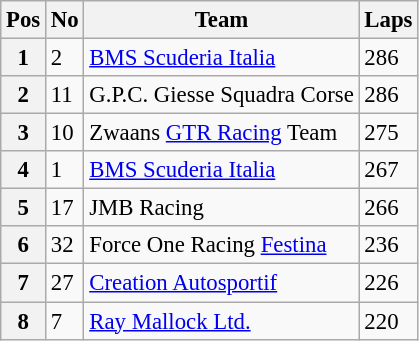<table class="wikitable" style="font-size: 95%;">
<tr>
<th>Pos</th>
<th>No</th>
<th>Team</th>
<th>Laps</th>
</tr>
<tr>
<th>1</th>
<td>2</td>
<td> <a href='#'>BMS Scuderia Italia</a></td>
<td>286</td>
</tr>
<tr>
<th>2</th>
<td>11</td>
<td> G.P.C. Giesse Squadra Corse</td>
<td>286</td>
</tr>
<tr>
<th>3</th>
<td>10</td>
<td> Zwaans <a href='#'>GTR Racing</a> Team</td>
<td>275</td>
</tr>
<tr>
<th>4</th>
<td>1</td>
<td> <a href='#'>BMS Scuderia Italia</a></td>
<td>267</td>
</tr>
<tr>
<th>5</th>
<td>17</td>
<td> JMB Racing</td>
<td>266</td>
</tr>
<tr>
<th>6</th>
<td>32</td>
<td> Force One Racing <a href='#'>Festina</a></td>
<td>236</td>
</tr>
<tr>
<th>7</th>
<td>27</td>
<td> <a href='#'>Creation Autosportif</a></td>
<td>226</td>
</tr>
<tr>
<th>8</th>
<td>7</td>
<td> <a href='#'>Ray Mallock Ltd.</a></td>
<td>220</td>
</tr>
</table>
